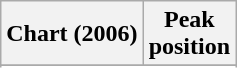<table class="wikitable sortable plainrowheaders" style="text-align:center">
<tr>
<th scope="col">Chart (2006)</th>
<th scope="col">Peak<br> position</th>
</tr>
<tr>
</tr>
<tr>
</tr>
<tr>
</tr>
</table>
